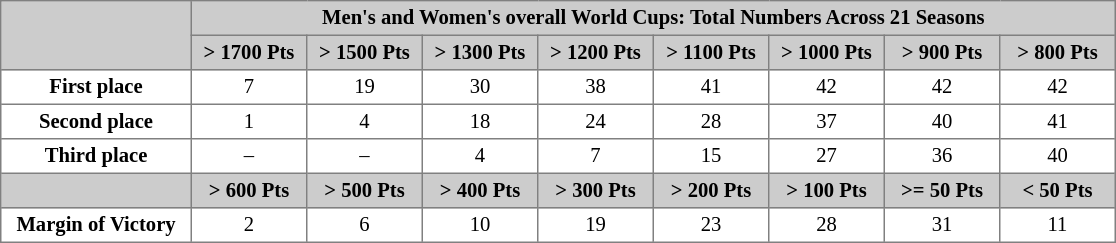<table cellpadding="3" cellspacing="0" border="1" style="background:#white; font-size:86%; border:gray solid 1px; border-collapse:collapse">
<tr style="background:#ccc; text-align:center;">
<th rowspan="2" width="120"></th>
<th colspan="8">Men's and Women's overall World Cups: Total Numbers Across 21 Seasons</th>
</tr>
<tr style="background:#ccc; text-align:center;">
<th width="70">> 1700 Pts</th>
<th width="70">> 1500 Pts</th>
<th width="70">> 1300 Pts</th>
<th width="70">> 1200 Pts</th>
<th width="70">> 1100 Pts</th>
<th width="70">> 1000 Pts</th>
<th width="70">> 900 Pts</th>
<th width="70">> 800 Pts</th>
</tr>
<tr align=center>
<th>First place</th>
<td>7</td>
<td>19</td>
<td>30</td>
<td>38</td>
<td>41</td>
<td>42</td>
<td>42</td>
<td>42</td>
</tr>
<tr align=center>
<th>Second place</th>
<td>1</td>
<td>4</td>
<td>18</td>
<td>24</td>
<td>28</td>
<td>37</td>
<td>40</td>
<td>41</td>
</tr>
<tr align=center>
<th>Third place</th>
<td>–</td>
<td>–</td>
<td>4</td>
<td>7</td>
<td>15</td>
<td>27</td>
<td>36</td>
<td>40</td>
</tr>
<tr style="background:#ccc; text-align:center;">
<th></th>
<th>> 600 Pts</th>
<th>> 500 Pts</th>
<th>> 400 Pts</th>
<th>> 300 Pts</th>
<th>> 200 Pts</th>
<th>> 100 Pts</th>
<th>>= 50 Pts</th>
<th>< 50 Pts</th>
</tr>
<tr align=center>
<th>Margin of Victory</th>
<td>2</td>
<td>6</td>
<td>10</td>
<td>19</td>
<td>23</td>
<td>28</td>
<td>31</td>
<td>11</td>
</tr>
</table>
